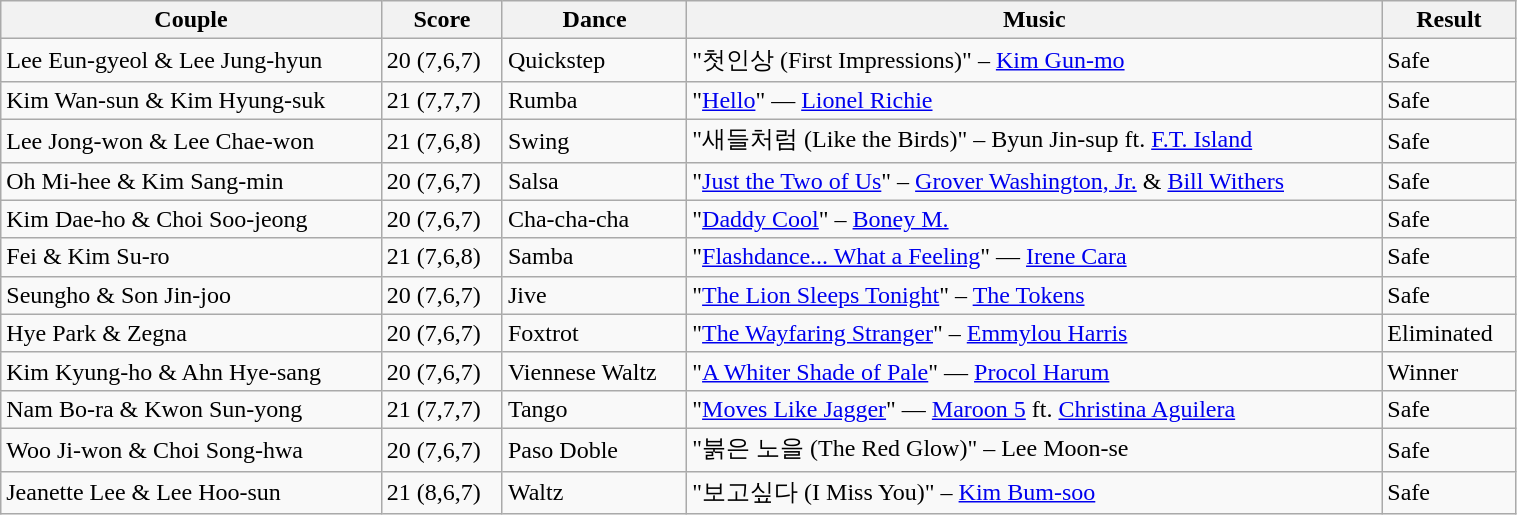<table class="wikitable" style="width:80%;">
<tr>
<th>Couple</th>
<th>Score</th>
<th>Dance</th>
<th>Music</th>
<th>Result</th>
</tr>
<tr>
<td>Lee Eun-gyeol & Lee Jung-hyun</td>
<td>20 (7,6,7)</td>
<td>Quickstep</td>
<td>"첫인상 (First Impressions)" – <a href='#'>Kim Gun-mo</a></td>
<td>Safe</td>
</tr>
<tr>
<td>Kim Wan-sun & Kim Hyung-suk</td>
<td>21 (7,7,7)</td>
<td>Rumba</td>
<td>"<a href='#'>Hello</a>" — <a href='#'>Lionel Richie</a></td>
<td>Safe</td>
</tr>
<tr>
<td>Lee Jong-won & Lee Chae-won</td>
<td>21 (7,6,8)</td>
<td>Swing</td>
<td>"새들처럼 (Like the Birds)" – Byun Jin-sup ft. <a href='#'>F.T. Island</a></td>
<td>Safe</td>
</tr>
<tr>
<td>Oh Mi-hee & Kim Sang-min</td>
<td>20 (7,6,7)</td>
<td>Salsa</td>
<td>"<a href='#'>Just the Two of Us</a>" – <a href='#'>Grover Washington, Jr.</a> & <a href='#'>Bill Withers</a></td>
<td>Safe</td>
</tr>
<tr>
<td>Kim Dae-ho & Choi Soo-jeong</td>
<td>20 (7,6,7)</td>
<td>Cha-cha-cha</td>
<td>"<a href='#'>Daddy Cool</a>" – <a href='#'>Boney M.</a></td>
<td>Safe</td>
</tr>
<tr>
<td>Fei & Kim Su-ro</td>
<td>21 (7,6,8)</td>
<td>Samba</td>
<td>"<a href='#'>Flashdance... What a Feeling</a>" — <a href='#'>Irene Cara</a></td>
<td>Safe</td>
</tr>
<tr>
<td>Seungho & Son Jin-joo</td>
<td>20 (7,6,7)</td>
<td>Jive</td>
<td>"<a href='#'>The Lion Sleeps Tonight</a>" – <a href='#'>The Tokens</a></td>
<td>Safe</td>
</tr>
<tr>
<td>Hye Park & Zegna</td>
<td>20 (7,6,7)</td>
<td>Foxtrot</td>
<td>"<a href='#'>The Wayfaring Stranger</a>" – <a href='#'>Emmylou Harris</a></td>
<td>Eliminated</td>
</tr>
<tr>
<td>Kim Kyung-ho & Ahn Hye-sang</td>
<td>20 (7,6,7)</td>
<td>Viennese Waltz</td>
<td>"<a href='#'>A Whiter Shade of Pale</a>" — <a href='#'>Procol Harum</a></td>
<td>Winner</td>
</tr>
<tr>
<td>Nam Bo-ra & Kwon Sun-yong</td>
<td>21 (7,7,7)</td>
<td>Tango</td>
<td>"<a href='#'>Moves Like Jagger</a>" — <a href='#'>Maroon 5</a> ft. <a href='#'>Christina Aguilera</a></td>
<td>Safe</td>
</tr>
<tr>
<td>Woo Ji-won & Choi Song-hwa</td>
<td>20 (7,6,7)</td>
<td>Paso Doble</td>
<td>"붉은 노을 (The Red Glow)" – Lee Moon-se</td>
<td>Safe</td>
</tr>
<tr>
<td>Jeanette Lee & Lee Hoo-sun</td>
<td>21 (8,6,7)</td>
<td>Waltz</td>
<td>"보고싶다 (I Miss You)" – <a href='#'>Kim Bum-soo</a></td>
<td>Safe</td>
</tr>
</table>
